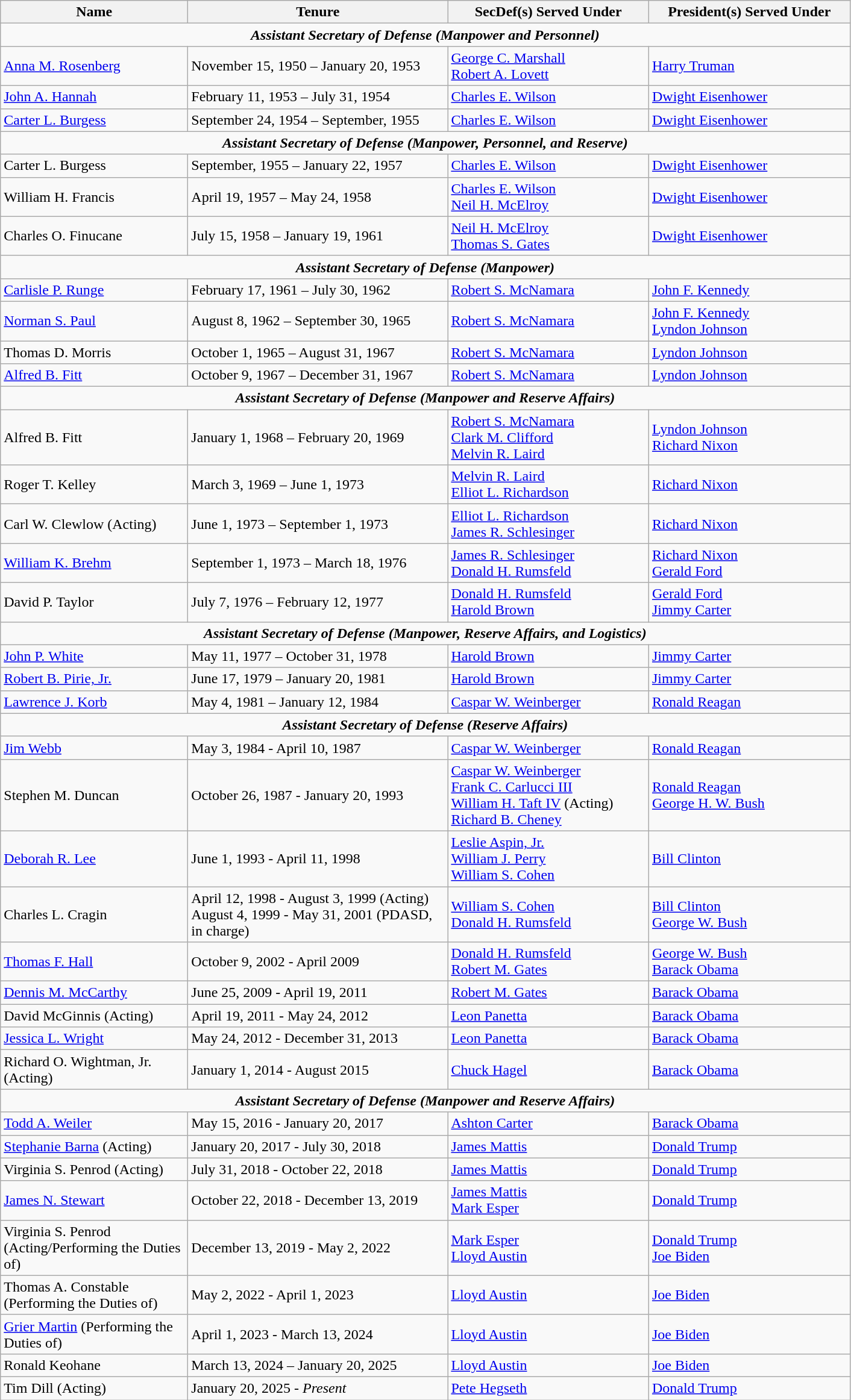<table class="wikitable">
<tr>
<th scope="col" width="200">Name</th>
<th scope="col" width="280">Tenure</th>
<th scope="col" width="215">SecDef(s) Served Under</th>
<th scope="col" width="215">President(s) Served Under</th>
</tr>
<tr>
<td colspan="4" style="text-align:center;"><strong><em>Assistant Secretary of Defense (Manpower and Personnel)</em></strong></td>
</tr>
<tr>
<td><a href='#'>Anna M. Rosenberg</a></td>
<td>November 15, 1950 – January 20, 1953</td>
<td><a href='#'>George C. Marshall</a> <br> <a href='#'>Robert A. Lovett</a></td>
<td><a href='#'>Harry Truman</a></td>
</tr>
<tr>
<td><a href='#'>John A. Hannah</a></td>
<td>February 11, 1953 – July 31, 1954</td>
<td><a href='#'>Charles E. Wilson</a></td>
<td><a href='#'>Dwight Eisenhower</a></td>
</tr>
<tr>
<td><a href='#'>Carter L. Burgess</a></td>
<td>September 24, 1954 – September, 1955</td>
<td><a href='#'>Charles E. Wilson</a></td>
<td><a href='#'>Dwight Eisenhower</a></td>
</tr>
<tr>
<td colspan="4" style="text-align:center;"><strong><em>Assistant Secretary of Defense (Manpower, Personnel, and Reserve)</em></strong></td>
</tr>
<tr>
<td>Carter L. Burgess</td>
<td>September, 1955 – January 22, 1957</td>
<td><a href='#'>Charles E. Wilson</a></td>
<td><a href='#'>Dwight Eisenhower</a></td>
</tr>
<tr>
<td>William H. Francis</td>
<td>April 19, 1957 – May 24, 1958</td>
<td><a href='#'>Charles E. Wilson</a> <br> <a href='#'>Neil H. McElroy</a></td>
<td><a href='#'>Dwight Eisenhower</a></td>
</tr>
<tr>
<td>Charles O. Finucane</td>
<td>July 15, 1958 – January 19, 1961</td>
<td><a href='#'>Neil H. McElroy</a> <br> <a href='#'>Thomas S. Gates</a></td>
<td><a href='#'>Dwight Eisenhower</a></td>
</tr>
<tr>
<td colspan="4" style="text-align:center;"><strong><em>Assistant Secretary of Defense (Manpower)</em></strong></td>
</tr>
<tr>
<td><a href='#'>Carlisle P. Runge</a></td>
<td>February 17, 1961 – July 30, 1962</td>
<td><a href='#'>Robert S. McNamara</a></td>
<td><a href='#'>John F. Kennedy</a></td>
</tr>
<tr>
<td><a href='#'>Norman S. Paul</a></td>
<td>August 8, 1962 – September 30, 1965</td>
<td><a href='#'>Robert S. McNamara</a></td>
<td><a href='#'>John F. Kennedy</a> <br> <a href='#'>Lyndon Johnson</a></td>
</tr>
<tr>
<td>Thomas D. Morris</td>
<td>October 1, 1965 – August 31, 1967</td>
<td><a href='#'>Robert S. McNamara</a></td>
<td><a href='#'>Lyndon Johnson</a></td>
</tr>
<tr>
<td><a href='#'>Alfred B. Fitt</a></td>
<td>October  9, 1967 – December 31, 1967</td>
<td><a href='#'>Robert S. McNamara</a></td>
<td><a href='#'>Lyndon Johnson</a></td>
</tr>
<tr>
<td colspan="4" style="text-align:center;"><strong><em>Assistant Secretary of Defense (Manpower and Reserve Affairs)</em></strong></td>
</tr>
<tr>
<td>Alfred B. Fitt</td>
<td>January 1, 1968 – February 20, 1969</td>
<td><a href='#'>Robert S. McNamara</a> <br> <a href='#'>Clark M. Clifford</a> <br> <a href='#'>Melvin R. Laird</a></td>
<td><a href='#'>Lyndon Johnson</a> <br> <a href='#'>Richard Nixon</a></td>
</tr>
<tr>
<td>Roger T. Kelley</td>
<td>March 3, 1969 – June 1, 1973</td>
<td><a href='#'>Melvin R. Laird</a> <br> <a href='#'>Elliot L. Richardson</a></td>
<td><a href='#'>Richard Nixon</a></td>
</tr>
<tr>
<td>Carl W. Clewlow (Acting)</td>
<td>June 1, 1973 – September 1, 1973</td>
<td><a href='#'>Elliot L. Richardson</a> <br> <a href='#'>James R. Schlesinger</a></td>
<td><a href='#'>Richard Nixon</a></td>
</tr>
<tr>
<td><a href='#'>William K. Brehm</a></td>
<td>September 1, 1973 – March 18, 1976</td>
<td><a href='#'>James R. Schlesinger</a> <br> <a href='#'>Donald H. Rumsfeld</a></td>
<td><a href='#'>Richard Nixon</a> <br> <a href='#'>Gerald Ford</a></td>
</tr>
<tr>
<td>David P. Taylor</td>
<td>July 7, 1976 – February 12, 1977</td>
<td><a href='#'>Donald H. Rumsfeld</a> <br> <a href='#'>Harold Brown</a></td>
<td><a href='#'>Gerald Ford</a> <br> <a href='#'>Jimmy Carter</a></td>
</tr>
<tr>
<td colspan="4" style="text-align:center;"><strong><em>Assistant Secretary of Defense (Manpower, Reserve Affairs, and Logistics)</em></strong></td>
</tr>
<tr>
<td><a href='#'>John P. White</a></td>
<td>May 11, 1977 – October 31, 1978</td>
<td><a href='#'>Harold Brown</a></td>
<td><a href='#'>Jimmy Carter</a></td>
</tr>
<tr>
<td><a href='#'>Robert B. Pirie, Jr.</a></td>
<td>June 17, 1979 – January 20, 1981</td>
<td><a href='#'>Harold Brown</a></td>
<td><a href='#'>Jimmy Carter</a></td>
</tr>
<tr>
<td><a href='#'>Lawrence J. Korb</a></td>
<td>May 4, 1981 – January 12, 1984</td>
<td><a href='#'>Caspar W. Weinberger</a></td>
<td><a href='#'>Ronald Reagan</a></td>
</tr>
<tr>
<td colspan="4" style="text-align:center;"><strong><em>Assistant Secretary of Defense (Reserve Affairs)</em></strong></td>
</tr>
<tr>
<td><a href='#'>Jim Webb</a></td>
<td>May 3, 1984 - April 10, 1987</td>
<td><a href='#'>Caspar W. Weinberger</a></td>
<td><a href='#'>Ronald Reagan</a></td>
</tr>
<tr>
<td>Stephen M. Duncan</td>
<td>October 26, 1987 - January 20, 1993</td>
<td><a href='#'>Caspar W. Weinberger</a> <br><a href='#'>Frank C. Carlucci III</a> <br><a href='#'>William H. Taft IV</a> (Acting) <br><a href='#'>Richard B. Cheney</a></td>
<td><a href='#'>Ronald Reagan</a> <br><a href='#'>George H. W. Bush</a></td>
</tr>
<tr>
<td><a href='#'>Deborah R. Lee</a></td>
<td>June 1, 1993 - April 11, 1998</td>
<td><a href='#'>Leslie Aspin, Jr.</a> <br><a href='#'>William J. Perry</a>  <br><a href='#'>William S. Cohen</a></td>
<td><a href='#'>Bill Clinton</a></td>
</tr>
<tr>
<td>Charles L. Cragin</td>
<td>April 12, 1998 - August 3, 1999 (Acting) <br> August 4, 1999 - May 31, 2001 (PDASD, in charge)</td>
<td><a href='#'>William S. Cohen</a> <br><a href='#'>Donald H. Rumsfeld</a></td>
<td><a href='#'>Bill Clinton</a> <br><a href='#'>George W. Bush</a></td>
</tr>
<tr>
<td><a href='#'>Thomas F. Hall</a></td>
<td>October 9, 2002 - April 2009</td>
<td><a href='#'>Donald H. Rumsfeld</a> <br><a href='#'>Robert M. Gates</a></td>
<td><a href='#'>George W. Bush</a> <br><a href='#'>Barack Obama</a></td>
</tr>
<tr>
<td><a href='#'>Dennis M. McCarthy</a></td>
<td>June 25, 2009 - April 19, 2011</td>
<td><a href='#'>Robert M. Gates</a></td>
<td><a href='#'>Barack Obama</a></td>
</tr>
<tr>
<td>David McGinnis (Acting)</td>
<td>April 19, 2011 - May 24, 2012</td>
<td><a href='#'>Leon Panetta</a></td>
<td><a href='#'>Barack Obama</a></td>
</tr>
<tr>
<td><a href='#'>Jessica L. Wright</a></td>
<td>May 24, 2012 - December 31, 2013</td>
<td><a href='#'>Leon Panetta</a></td>
<td><a href='#'>Barack Obama</a></td>
</tr>
<tr>
<td>Richard O. Wightman, Jr. (Acting)</td>
<td>January 1, 2014 - August 2015</td>
<td><a href='#'>Chuck Hagel</a></td>
<td><a href='#'>Barack Obama</a></td>
</tr>
<tr>
<td colspan="4" style="text-align:center;"><strong><em>Assistant Secretary of Defense (Manpower and Reserve Affairs)</em></strong></td>
</tr>
<tr>
<td><a href='#'>Todd A. Weiler</a></td>
<td>May 15, 2016 - January 20, 2017</td>
<td><a href='#'>Ashton Carter</a></td>
<td><a href='#'>Barack Obama</a></td>
</tr>
<tr>
<td><a href='#'>Stephanie Barna</a> (Acting)</td>
<td>January 20, 2017 - July 30, 2018</td>
<td><a href='#'>James Mattis</a></td>
<td><a href='#'>Donald Trump</a></td>
</tr>
<tr>
<td>Virginia S. Penrod (Acting)</td>
<td>July 31, 2018 - October 22, 2018</td>
<td><a href='#'>James Mattis</a></td>
<td><a href='#'>Donald Trump</a></td>
</tr>
<tr>
<td><a href='#'>James N. Stewart</a></td>
<td>October 22, 2018 - December 13, 2019</td>
<td><a href='#'>James Mattis</a><br><a href='#'>Mark Esper</a></td>
<td><a href='#'>Donald Trump</a></td>
</tr>
<tr>
<td>Virginia S. Penrod (Acting/Performing the Duties of)</td>
<td>December 13, 2019 - May 2, 2022</td>
<td><a href='#'>Mark Esper</a><br><a href='#'>Lloyd Austin</a></td>
<td><a href='#'>Donald Trump</a><br><a href='#'>Joe Biden</a></td>
</tr>
<tr>
<td>Thomas A. Constable (Performing the Duties of)</td>
<td>May 2, 2022 - April 1, 2023</td>
<td><a href='#'>Lloyd Austin</a></td>
<td><a href='#'>Joe Biden</a></td>
</tr>
<tr>
<td><a href='#'>Grier Martin</a> (Performing the Duties of)</td>
<td>April 1, 2023 - March 13, 2024</td>
<td><a href='#'>Lloyd Austin</a></td>
<td><a href='#'>Joe Biden</a></td>
</tr>
<tr>
<td>Ronald Keohane</td>
<td>March 13, 2024 – January 20, 2025</td>
<td><a href='#'>Lloyd Austin</a></td>
<td><a href='#'>Joe Biden</a></td>
</tr>
<tr>
<td>Tim Dill (Acting)</td>
<td>January 20, 2025 - <em>Present</em></td>
<td><a href='#'>Pete Hegseth</a></td>
<td><a href='#'>Donald Trump</a></td>
</tr>
</table>
